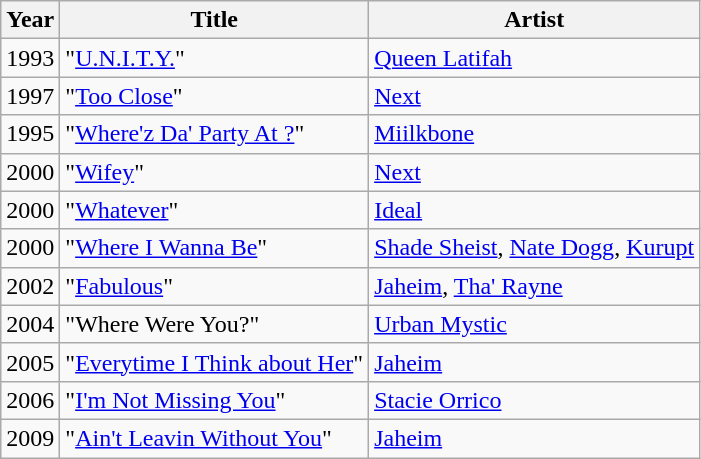<table class="wikitable">
<tr>
<th>Year</th>
<th>Title</th>
<th>Artist</th>
</tr>
<tr>
<td>1993</td>
<td>"<a href='#'>U.N.I.T.Y.</a>"</td>
<td><a href='#'>Queen Latifah</a></td>
</tr>
<tr>
<td>1997</td>
<td>"<a href='#'>Too Close</a>"</td>
<td><a href='#'>Next</a></td>
</tr>
<tr>
<td>1995</td>
<td>"<a href='#'>Where'z Da' Party At ?</a>"</td>
<td><a href='#'>Miilkbone</a></td>
</tr>
<tr>
<td>2000</td>
<td>"<a href='#'>Wifey</a>"</td>
<td><a href='#'>Next</a></td>
</tr>
<tr>
<td>2000</td>
<td>"<a href='#'>Whatever</a>"</td>
<td><a href='#'>Ideal</a></td>
</tr>
<tr>
<td>2000</td>
<td>"<a href='#'>Where I Wanna Be</a>"</td>
<td><a href='#'>Shade Sheist</a>, <a href='#'>Nate Dogg</a>, <a href='#'>Kurupt</a></td>
</tr>
<tr>
<td>2002</td>
<td>"<a href='#'>Fabulous</a>"</td>
<td><a href='#'>Jaheim</a>, <a href='#'>Tha' Rayne</a></td>
</tr>
<tr>
<td>2004</td>
<td>"Where Were You?"</td>
<td><a href='#'>Urban Mystic</a></td>
</tr>
<tr>
<td>2005</td>
<td>"<a href='#'>Everytime I Think about Her</a>"</td>
<td><a href='#'>Jaheim</a></td>
</tr>
<tr>
<td>2006</td>
<td>"<a href='#'>I'm Not Missing You</a>"</td>
<td><a href='#'>Stacie Orrico</a></td>
</tr>
<tr>
<td>2009</td>
<td>"<a href='#'>Ain't Leavin Without You</a>"</td>
<td><a href='#'>Jaheim</a></td>
</tr>
</table>
